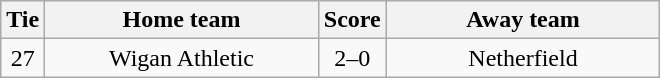<table class="wikitable" style="text-align:center;">
<tr>
<th width=20>Tie</th>
<th width=175>Home team</th>
<th width=20>Score</th>
<th width=175>Away team</th>
</tr>
<tr>
<td>27</td>
<td>Wigan Athletic</td>
<td>2–0</td>
<td>Netherfield</td>
</tr>
</table>
